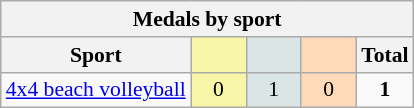<table class="wikitable" style="font-size:90%; text-align:center;">
<tr>
<th colspan="5">Medals by sport</th>
</tr>
<tr>
<th width="120">Sport</th>
<th scope="col" width="30" style="background:#F7F6A8;"></th>
<th scope="col" width="30" style="background:#DCE5E5;"></th>
<th scope="col" width="30" style="background:#FFDAB9;"></th>
<th width="30">Total</th>
</tr>
<tr>
<td align="left"><a href='#'>4x4 beach volleyball</a></td>
<td style="background:#F7F6A8;">0</td>
<td style="background:#DCE5E5;">1</td>
<td style="background:#FFDAB9;">0</td>
<td><strong>1</strong></td>
</tr>
</table>
